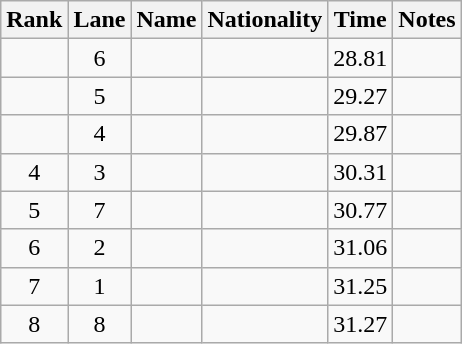<table class="wikitable sortable" style="text-align:center">
<tr>
<th>Rank</th>
<th>Lane</th>
<th>Name</th>
<th>Nationality</th>
<th>Time</th>
<th>Notes</th>
</tr>
<tr>
<td></td>
<td>6</td>
<td align=left></td>
<td align=left></td>
<td>28.81</td>
<td></td>
</tr>
<tr>
<td></td>
<td>5</td>
<td align=left></td>
<td align=left></td>
<td>29.27</td>
<td></td>
</tr>
<tr>
<td></td>
<td>4</td>
<td align=left></td>
<td align=left></td>
<td>29.87</td>
<td></td>
</tr>
<tr>
<td>4</td>
<td>3</td>
<td align=left></td>
<td align=left></td>
<td>30.31</td>
<td></td>
</tr>
<tr>
<td>5</td>
<td>7</td>
<td align=left></td>
<td align=left></td>
<td>30.77</td>
<td></td>
</tr>
<tr>
<td>6</td>
<td>2</td>
<td align=left></td>
<td align=left></td>
<td>31.06</td>
<td></td>
</tr>
<tr>
<td>7</td>
<td>1</td>
<td align=left></td>
<td align=left></td>
<td>31.25</td>
<td></td>
</tr>
<tr>
<td>8</td>
<td>8</td>
<td align=left></td>
<td align=left></td>
<td>31.27</td>
<td></td>
</tr>
</table>
